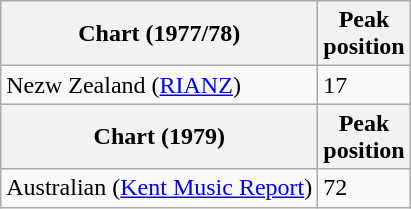<table class="wikitable sortable plainrowheaders">
<tr>
<th scope="col">Chart (1977/78)</th>
<th scope="col">Peak<br>position</th>
</tr>
<tr>
<td>Nezw Zealand (<a href='#'>RIANZ</a>)</td>
<td>17</td>
</tr>
<tr>
<th scope="col">Chart (1979)</th>
<th scope="col">Peak<br>position</th>
</tr>
<tr>
<td>Australian (<a href='#'>Kent Music Report</a>)</td>
<td>72</td>
</tr>
</table>
